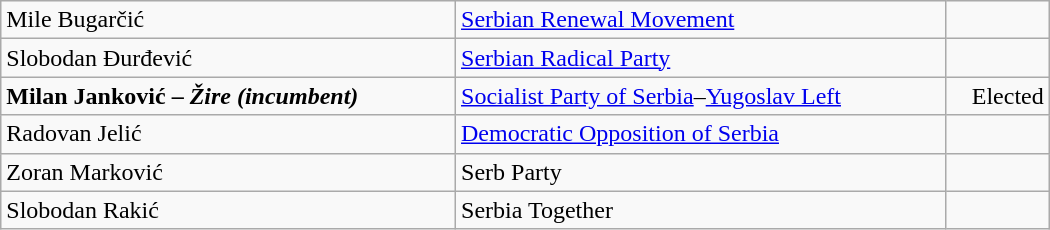<table style="width:700px;" class="wikitable">
<tr>
<td align="left">Mile Bugarčić</td>
<td align="left"><a href='#'>Serbian Renewal Movement</a></td>
<td align="right"></td>
</tr>
<tr>
<td align="left">Slobodan Đurđević</td>
<td align="left"><a href='#'>Serbian Radical Party</a></td>
<td align="right"></td>
</tr>
<tr>
<td align="left"><strong>Milan Janković – <em>Žire<strong><em> (incumbent)</td>
<td align="left"><a href='#'>Socialist Party of Serbia</a>–<a href='#'>Yugoslav Left</a></td>
<td align="right">Elected</td>
</tr>
<tr>
<td align="left">Radovan Jelić</td>
<td align="left"><a href='#'>Democratic Opposition of Serbia</a></td>
<td align="right"></td>
</tr>
<tr>
<td align="left">Zoran Marković</td>
<td align="left">Serb Party</td>
<td align="right"></td>
</tr>
<tr>
<td align="left">Slobodan Rakić</td>
<td align="left">Serbia Together</td>
<td align="right"></td>
</tr>
</table>
